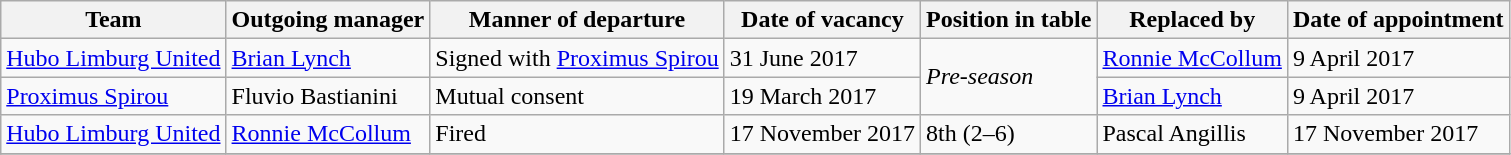<table class="wikitable sortable">
<tr>
<th>Team</th>
<th>Outgoing manager</th>
<th>Manner of departure</th>
<th>Date of vacancy</th>
<th>Position in table</th>
<th>Replaced by</th>
<th>Date of appointment</th>
</tr>
<tr>
<td><a href='#'>Hubo Limburg United</a></td>
<td> <a href='#'>Brian Lynch</a></td>
<td>Signed with <a href='#'>Proximus Spirou</a></td>
<td>31 June 2017</td>
<td rowspan=2><em>Pre-season</em></td>
<td> <a href='#'>Ronnie McCollum</a></td>
<td>9 April 2017</td>
</tr>
<tr>
<td><a href='#'>Proximus Spirou</a></td>
<td> Fluvio Bastianini</td>
<td>Mutual consent</td>
<td>19 March 2017</td>
<td> <a href='#'>Brian Lynch</a></td>
<td>9 April 2017</td>
</tr>
<tr>
<td><a href='#'>Hubo Limburg United</a></td>
<td> <a href='#'>Ronnie McCollum</a></td>
<td>Fired</td>
<td>17 November 2017 </td>
<td>8th (2–6)</td>
<td> Pascal Angillis</td>
<td>17 November 2017</td>
</tr>
<tr>
</tr>
</table>
